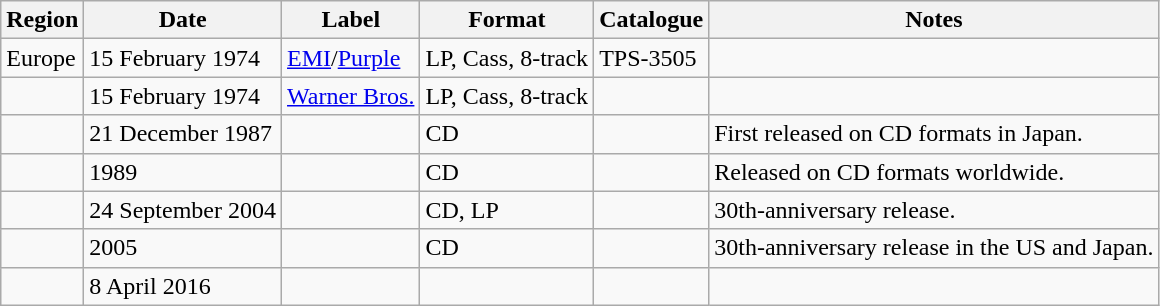<table class="wikitable" summary="Burn has been released several times since 1974 across a variety of media and markets">
<tr>
<th scope="col">Region</th>
<th scope="col">Date</th>
<th scope="col">Label</th>
<th scope="col">Format</th>
<th scope="col">Catalogue</th>
<th scope="col">Notes</th>
</tr>
<tr>
<td scope="row">Europe</td>
<td>15 February 1974</td>
<td><a href='#'>EMI</a>/<a href='#'>Purple</a></td>
<td>LP, Cass, 8-track</td>
<td>TPS-3505</td>
</tr>
<tr>
<td scope="row"></td>
<td>15 February 1974</td>
<td><a href='#'>Warner Bros.</a></td>
<td>LP, Cass, 8-track</td>
<td></td>
<td></td>
</tr>
<tr>
<td scope="row"></td>
<td>21 December 1987</td>
<td></td>
<td>CD</td>
<td></td>
<td>First released on CD formats in Japan.</td>
</tr>
<tr>
<td scope="row"></td>
<td>1989</td>
<td></td>
<td>CD</td>
<td></td>
<td>Released on CD formats worldwide.</td>
</tr>
<tr>
<td scope="row"></td>
<td>24 September 2004</td>
<td></td>
<td>CD, LP</td>
<td></td>
<td>30th-anniversary release.</td>
</tr>
<tr>
<td scope="row"></td>
<td>2005</td>
<td></td>
<td>CD</td>
<td></td>
<td>30th-anniversary release in the US and Japan.</td>
</tr>
<tr>
<td scope="row"></td>
<td>8 April 2016</td>
<td></td>
<td></td>
<td></td>
<td></td>
</tr>
</table>
